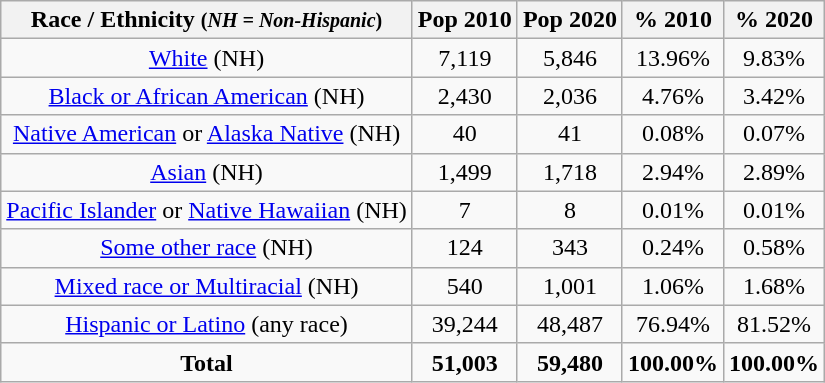<table class="wikitable" style="text-align:center;">
<tr>
<th>Race / Ethnicity <small>(<em>NH = Non-Hispanic</em>)</small></th>
<th>Pop 2010</th>
<th>Pop 2020</th>
<th>% 2010</th>
<th>% 2020</th>
</tr>
<tr>
<td><a href='#'>White</a> (NH)</td>
<td>7,119</td>
<td>5,846</td>
<td>13.96%</td>
<td>9.83%</td>
</tr>
<tr>
<td><a href='#'>Black or African American</a> (NH)</td>
<td>2,430</td>
<td>2,036</td>
<td>4.76%</td>
<td>3.42%</td>
</tr>
<tr>
<td><a href='#'>Native American</a> or <a href='#'>Alaska Native</a> (NH)</td>
<td>40</td>
<td>41</td>
<td>0.08%</td>
<td>0.07%</td>
</tr>
<tr>
<td><a href='#'>Asian</a> (NH)</td>
<td>1,499</td>
<td>1,718</td>
<td>2.94%</td>
<td>2.89%</td>
</tr>
<tr>
<td><a href='#'>Pacific Islander</a> or <a href='#'>Native Hawaiian</a> (NH)</td>
<td>7</td>
<td>8</td>
<td>0.01%</td>
<td>0.01%</td>
</tr>
<tr>
<td><a href='#'>Some other race</a> (NH)</td>
<td>124</td>
<td>343</td>
<td>0.24%</td>
<td>0.58%</td>
</tr>
<tr>
<td><a href='#'>Mixed race or Multiracial</a> (NH)</td>
<td>540</td>
<td>1,001</td>
<td>1.06%</td>
<td>1.68%</td>
</tr>
<tr>
<td><a href='#'>Hispanic or Latino</a> (any race)</td>
<td>39,244</td>
<td>48,487</td>
<td>76.94%</td>
<td>81.52%</td>
</tr>
<tr>
<td><strong>Total</strong></td>
<td><strong>51,003</strong></td>
<td><strong>59,480</strong></td>
<td><strong>100.00%</strong></td>
<td><strong>100.00%</strong></td>
</tr>
</table>
